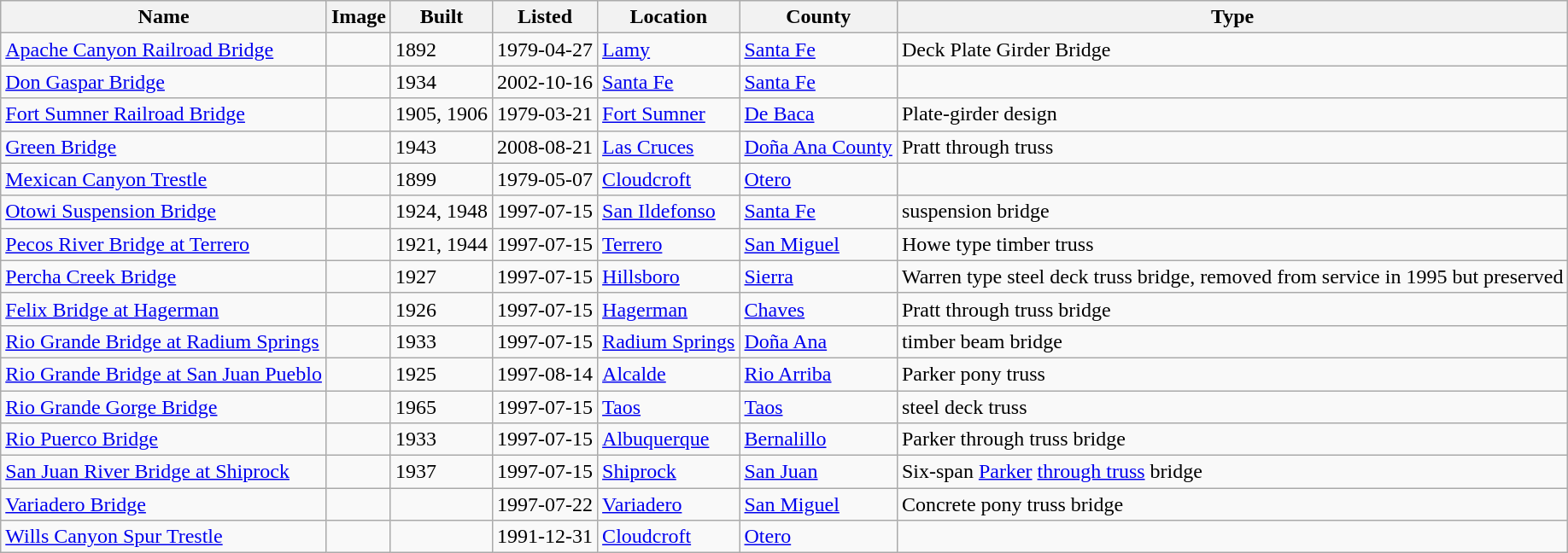<table class="wikitable sortable">
<tr>
<th>Name</th>
<th>Image</th>
<th>Built</th>
<th>Listed</th>
<th>Location</th>
<th>County</th>
<th>Type</th>
</tr>
<tr>
<td><a href='#'>Apache Canyon Railroad Bridge</a></td>
<td></td>
<td>1892</td>
<td>1979-04-27</td>
<td><a href='#'>Lamy</a></td>
<td><a href='#'>Santa Fe</a></td>
<td>Deck Plate Girder Bridge</td>
</tr>
<tr>
<td><a href='#'>Don Gaspar Bridge</a></td>
<td></td>
<td>1934</td>
<td>2002-10-16</td>
<td><a href='#'>Santa Fe</a><br><small></small></td>
<td><a href='#'>Santa Fe</a></td>
<td></td>
</tr>
<tr>
<td><a href='#'>Fort Sumner Railroad Bridge</a></td>
<td></td>
<td>1905, 1906</td>
<td>1979-03-21</td>
<td><a href='#'>Fort Sumner</a><br><small></small></td>
<td><a href='#'>De Baca</a></td>
<td>Plate-girder design</td>
</tr>
<tr>
<td><a href='#'>Green Bridge</a></td>
<td></td>
<td>1943</td>
<td>2008-08-21</td>
<td><a href='#'>Las Cruces</a><br> </td>
<td><a href='#'>Doña Ana County</a></td>
<td>Pratt through truss </td>
</tr>
<tr>
<td><a href='#'>Mexican Canyon Trestle</a></td>
<td></td>
<td>1899</td>
<td>1979-05-07</td>
<td><a href='#'>Cloudcroft</a><br><small></small></td>
<td><a href='#'>Otero</a></td>
<td></td>
</tr>
<tr>
<td><a href='#'>Otowi Suspension Bridge</a></td>
<td></td>
<td>1924, 1948</td>
<td>1997-07-15</td>
<td><a href='#'>San Ildefonso</a><br><small></small></td>
<td><a href='#'>Santa Fe</a></td>
<td>suspension bridge</td>
</tr>
<tr>
<td><a href='#'>Pecos River Bridge at Terrero</a></td>
<td></td>
<td>1921, 1944</td>
<td>1997-07-15</td>
<td><a href='#'>Terrero</a><br><small></small></td>
<td><a href='#'>San Miguel</a></td>
<td>Howe type timber truss</td>
</tr>
<tr>
<td><a href='#'>Percha Creek Bridge</a></td>
<td></td>
<td>1927</td>
<td>1997-07-15</td>
<td><a href='#'>Hillsboro</a><br><small></small></td>
<td><a href='#'>Sierra</a></td>
<td>Warren type steel deck truss bridge, removed from service in 1995 but preserved</td>
</tr>
<tr>
<td><a href='#'>Felix Bridge at Hagerman</a></td>
<td></td>
<td>1926</td>
<td>1997-07-15</td>
<td><a href='#'>Hagerman</a><br><small></small></td>
<td><a href='#'>Chaves</a></td>
<td>Pratt through truss bridge</td>
</tr>
<tr>
<td><a href='#'>Rio Grande Bridge at Radium Springs</a></td>
<td></td>
<td>1933</td>
<td>1997-07-15</td>
<td><a href='#'>Radium Springs</a><br><small></small></td>
<td><a href='#'>Doña Ana</a></td>
<td>timber beam bridge</td>
</tr>
<tr>
<td><a href='#'>Rio Grande Bridge at San Juan Pueblo</a></td>
<td></td>
<td>1925</td>
<td>1997-08-14</td>
<td><a href='#'>Alcalde</a><br><small></small></td>
<td><a href='#'>Rio Arriba</a></td>
<td>Parker pony truss</td>
</tr>
<tr>
<td><a href='#'>Rio Grande Gorge Bridge</a></td>
<td></td>
<td>1965</td>
<td>1997-07-15</td>
<td><a href='#'>Taos</a><br><small></small></td>
<td><a href='#'>Taos</a></td>
<td>steel deck truss</td>
</tr>
<tr>
<td><a href='#'>Rio Puerco Bridge</a></td>
<td></td>
<td>1933</td>
<td>1997-07-15</td>
<td><a href='#'>Albuquerque</a><br><small></small></td>
<td><a href='#'>Bernalillo</a></td>
<td>Parker through truss bridge</td>
</tr>
<tr>
<td><a href='#'>San Juan River Bridge at Shiprock</a></td>
<td></td>
<td>1937</td>
<td>1997-07-15</td>
<td><a href='#'>Shiprock</a><br><small></small></td>
<td><a href='#'>San Juan</a></td>
<td>Six-span <a href='#'>Parker</a> <a href='#'>through truss</a> bridge</td>
</tr>
<tr>
<td><a href='#'>Variadero Bridge</a></td>
<td></td>
<td></td>
<td>1997-07-22</td>
<td><a href='#'>Variadero</a><br><small></small></td>
<td><a href='#'>San Miguel</a></td>
<td>Concrete pony truss bridge</td>
</tr>
<tr>
<td><a href='#'>Wills Canyon Spur Trestle</a></td>
<td></td>
<td></td>
<td>1991-12-31</td>
<td><a href='#'>Cloudcroft</a></td>
<td><a href='#'>Otero</a></td>
<td></td>
</tr>
</table>
